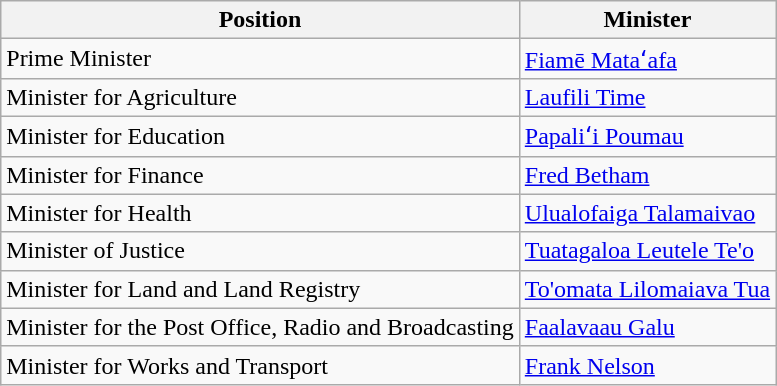<table class=wikitable>
<tr>
<th>Position</th>
<th>Minister</th>
</tr>
<tr>
<td>Prime Minister</td>
<td><a href='#'>Fiamē Mataʻafa</a></td>
</tr>
<tr>
<td>Minister for Agriculture</td>
<td><a href='#'>Laufili Time</a></td>
</tr>
<tr>
<td>Minister for Education</td>
<td><a href='#'>Papaliʻi Poumau</a></td>
</tr>
<tr>
<td>Minister for Finance</td>
<td><a href='#'>Fred Betham</a></td>
</tr>
<tr>
<td>Minister for Health</td>
<td><a href='#'>Ulualofaiga Talamaivao</a></td>
</tr>
<tr>
<td>Minister of Justice</td>
<td><a href='#'>Tuatagaloa Leutele Te'o</a></td>
</tr>
<tr>
<td>Minister for Land and Land Registry</td>
<td><a href='#'>To'omata Lilomaiava Tua</a></td>
</tr>
<tr>
<td>Minister for the Post Office, Radio and Broadcasting</td>
<td><a href='#'>Faalavaau Galu</a></td>
</tr>
<tr>
<td>Minister for Works and Transport</td>
<td><a href='#'>Frank Nelson</a></td>
</tr>
</table>
